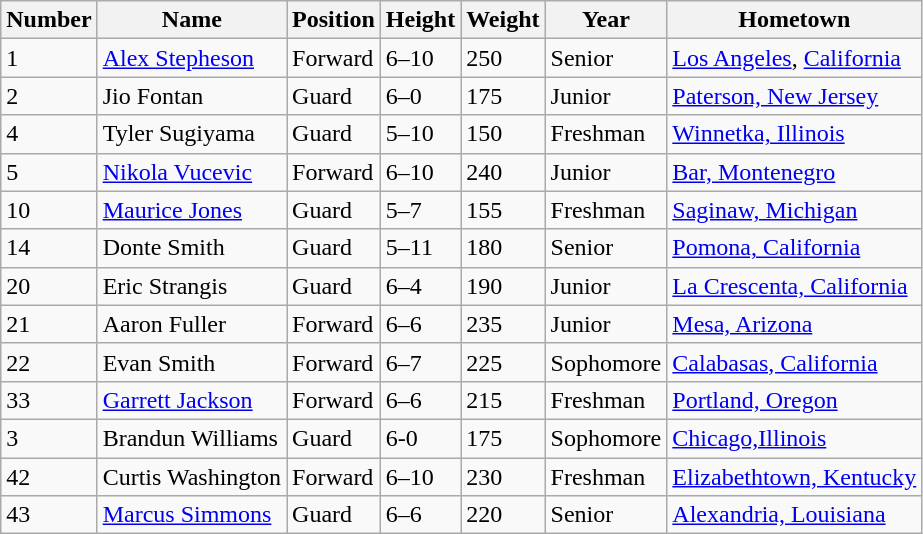<table class="wikitable">
<tr>
<th>Number</th>
<th>Name</th>
<th>Position</th>
<th>Height</th>
<th>Weight</th>
<th>Year</th>
<th>Hometown</th>
</tr>
<tr>
<td>1</td>
<td><a href='#'>Alex Stepheson</a></td>
<td>Forward</td>
<td>6–10</td>
<td>250</td>
<td>Senior</td>
<td><a href='#'>Los Angeles</a>, <a href='#'>California</a></td>
</tr>
<tr>
<td>2</td>
<td>Jio Fontan</td>
<td>Guard</td>
<td>6–0</td>
<td>175</td>
<td>Junior</td>
<td><a href='#'>Paterson, New Jersey</a></td>
</tr>
<tr>
<td>4</td>
<td>Tyler Sugiyama</td>
<td>Guard</td>
<td>5–10</td>
<td>150</td>
<td>Freshman</td>
<td><a href='#'>Winnetka, Illinois</a></td>
</tr>
<tr>
<td>5</td>
<td><a href='#'>Nikola Vucevic</a></td>
<td>Forward</td>
<td>6–10</td>
<td>240</td>
<td>Junior</td>
<td><a href='#'>Bar, Montenegro</a></td>
</tr>
<tr>
<td>10</td>
<td><a href='#'>Maurice Jones</a></td>
<td>Guard</td>
<td>5–7</td>
<td>155</td>
<td>Freshman</td>
<td><a href='#'>Saginaw, Michigan</a></td>
</tr>
<tr>
<td>14</td>
<td>Donte Smith</td>
<td>Guard</td>
<td>5–11</td>
<td>180</td>
<td>Senior</td>
<td><a href='#'>Pomona, California</a></td>
</tr>
<tr>
<td>20</td>
<td>Eric Strangis</td>
<td>Guard</td>
<td>6–4</td>
<td>190</td>
<td>Junior</td>
<td><a href='#'>La Crescenta, California</a></td>
</tr>
<tr>
<td>21</td>
<td>Aaron Fuller</td>
<td>Forward</td>
<td>6–6</td>
<td>235</td>
<td>Junior</td>
<td><a href='#'>Mesa, Arizona</a></td>
</tr>
<tr>
<td>22</td>
<td>Evan Smith</td>
<td>Forward</td>
<td>6–7</td>
<td>225</td>
<td>Sophomore</td>
<td><a href='#'>Calabasas, California</a></td>
</tr>
<tr>
<td>33</td>
<td><a href='#'>Garrett Jackson</a></td>
<td>Forward</td>
<td>6–6</td>
<td>215</td>
<td>Freshman</td>
<td><a href='#'>Portland, Oregon</a></td>
</tr>
<tr>
<td>3</td>
<td>Brandun Williams</td>
<td>Guard</td>
<td>6-0</td>
<td>175</td>
<td>Sophomore</td>
<td><a href='#'>Chicago,Illinois </a></td>
</tr>
<tr>
<td>42</td>
<td>Curtis Washington</td>
<td>Forward</td>
<td>6–10</td>
<td>230</td>
<td>Freshman</td>
<td><a href='#'>Elizabethtown, Kentucky</a></td>
</tr>
<tr>
<td>43</td>
<td><a href='#'>Marcus Simmons</a></td>
<td>Guard</td>
<td>6–6</td>
<td>220</td>
<td>Senior</td>
<td><a href='#'>Alexandria, Louisiana</a></td>
</tr>
</table>
